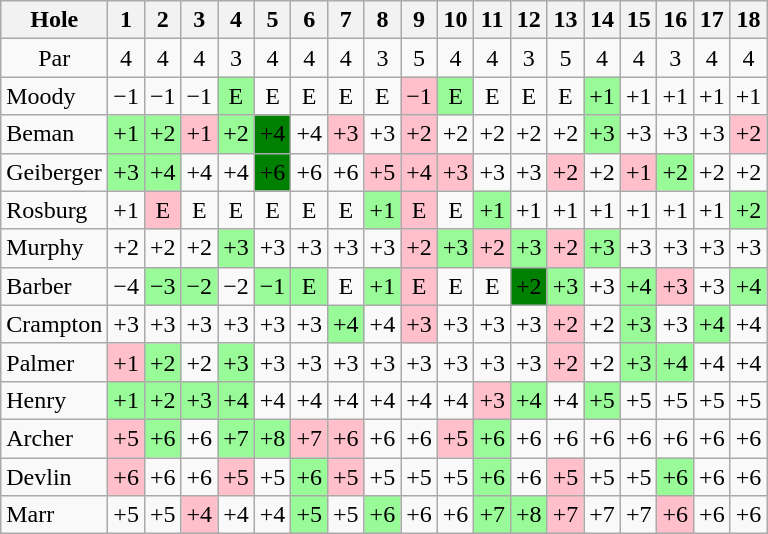<table class="wikitable" style="text-align:center">
<tr>
<th>Hole</th>
<th> 1 </th>
<th> 2 </th>
<th> 3 </th>
<th> 4 </th>
<th> 5 </th>
<th> 6 </th>
<th> 7 </th>
<th> 8 </th>
<th> 9 </th>
<th>10</th>
<th>11</th>
<th>12</th>
<th>13</th>
<th>14</th>
<th>15</th>
<th>16</th>
<th>17</th>
<th>18</th>
</tr>
<tr>
<td>Par</td>
<td>4</td>
<td>4</td>
<td>4</td>
<td>3</td>
<td>4</td>
<td>4</td>
<td>4</td>
<td>3</td>
<td>5</td>
<td>4</td>
<td>4</td>
<td>3</td>
<td>5</td>
<td>4</td>
<td>4</td>
<td>3</td>
<td>4</td>
<td>4</td>
</tr>
<tr>
<td align=left> Moody</td>
<td>−1</td>
<td>−1</td>
<td>−1</td>
<td style="background: PaleGreen;">E</td>
<td>E</td>
<td>E</td>
<td>E</td>
<td>E</td>
<td style="background: Pink;">−1</td>
<td style="background: PaleGreen;">E</td>
<td>E</td>
<td>E</td>
<td>E</td>
<td style="background: PaleGreen;">+1</td>
<td>+1</td>
<td>+1</td>
<td>+1</td>
<td>+1</td>
</tr>
<tr>
<td align=left> Beman</td>
<td style="background: PaleGreen;">+1</td>
<td style="background: PaleGreen;">+2</td>
<td style="background: Pink;">+1</td>
<td style="background: PaleGreen;">+2</td>
<td style="background: Green;">+4</td>
<td>+4</td>
<td style="background: Pink;">+3</td>
<td>+3</td>
<td style="background: Pink;">+2</td>
<td>+2</td>
<td>+2</td>
<td>+2</td>
<td>+2</td>
<td style="background: PaleGreen;">+3</td>
<td>+3</td>
<td>+3</td>
<td>+3</td>
<td style="background: Pink;">+2</td>
</tr>
<tr>
<td align=left> Geiberger</td>
<td style="background: PaleGreen;">+3</td>
<td style="background: PaleGreen;">+4</td>
<td>+4</td>
<td>+4</td>
<td style="background: Green;">+6</td>
<td>+6</td>
<td>+6</td>
<td style="background: Pink;">+5</td>
<td style="background: Pink;">+4</td>
<td style="background: Pink;">+3</td>
<td>+3</td>
<td>+3</td>
<td style="background: Pink;">+2</td>
<td>+2</td>
<td style="background: Pink;">+1</td>
<td style="background: PaleGreen;">+2</td>
<td>+2</td>
<td>+2</td>
</tr>
<tr>
<td align=left> Rosburg</td>
<td>+1</td>
<td style="background: Pink;">E</td>
<td>E</td>
<td>E</td>
<td>E</td>
<td>E</td>
<td>E</td>
<td style="background: PaleGreen;">+1</td>
<td style="background: Pink;">E</td>
<td>E</td>
<td style="background: PaleGreen;">+1</td>
<td>+1</td>
<td>+1</td>
<td>+1</td>
<td>+1</td>
<td>+1</td>
<td>+1</td>
<td style="background: PaleGreen;">+2</td>
</tr>
<tr>
<td align=left> Murphy</td>
<td>+2</td>
<td>+2</td>
<td>+2</td>
<td style="background: PaleGreen;">+3</td>
<td>+3</td>
<td>+3</td>
<td>+3</td>
<td>+3</td>
<td style="background: Pink;">+2</td>
<td style="background: PaleGreen;">+3</td>
<td style="background: Pink;">+2</td>
<td style="background: PaleGreen;">+3</td>
<td style="background: Pink;">+2</td>
<td style="background: PaleGreen;">+3</td>
<td>+3</td>
<td>+3</td>
<td>+3</td>
<td>+3</td>
</tr>
<tr>
<td align=left> Barber</td>
<td>−4</td>
<td style="background: PaleGreen;">−3</td>
<td style="background: PaleGreen;">−2</td>
<td>−2</td>
<td style="background: PaleGreen;">−1</td>
<td style="background: PaleGreen;">E</td>
<td>E</td>
<td style="background: PaleGreen;">+1</td>
<td style="background: Pink;">E</td>
<td>E</td>
<td>E</td>
<td style="background: Green;">+2</td>
<td style="background: PaleGreen;">+3</td>
<td>+3</td>
<td style="background: PaleGreen;">+4</td>
<td style="background: Pink;">+3</td>
<td>+3</td>
<td style="background: PaleGreen;">+4</td>
</tr>
<tr>
<td align=left> Crampton</td>
<td>+3</td>
<td>+3</td>
<td>+3</td>
<td>+3</td>
<td>+3</td>
<td>+3</td>
<td style="background: PaleGreen;">+4</td>
<td>+4</td>
<td style="background: Pink;">+3</td>
<td>+3</td>
<td>+3</td>
<td>+3</td>
<td style="background: Pink;">+2</td>
<td>+2</td>
<td style="background: PaleGreen;">+3</td>
<td>+3</td>
<td style="background: PaleGreen;">+4</td>
<td>+4</td>
</tr>
<tr>
<td align=left> Palmer</td>
<td style="background: Pink;">+1</td>
<td style="background: PaleGreen;">+2</td>
<td>+2</td>
<td style="background: PaleGreen;">+3</td>
<td>+3</td>
<td>+3</td>
<td>+3</td>
<td>+3</td>
<td>+3</td>
<td>+3</td>
<td>+3</td>
<td>+3</td>
<td style="background: Pink;">+2</td>
<td>+2</td>
<td style="background: PaleGreen;">+3</td>
<td style="background: PaleGreen;">+4</td>
<td>+4</td>
<td>+4</td>
</tr>
<tr>
<td align=left> Henry</td>
<td style="background: PaleGreen;">+1</td>
<td style="background: PaleGreen;">+2</td>
<td style="background: PaleGreen;">+3</td>
<td style="background: PaleGreen;">+4</td>
<td>+4</td>
<td>+4</td>
<td>+4</td>
<td>+4</td>
<td>+4</td>
<td>+4</td>
<td style="background: Pink;">+3</td>
<td style="background: PaleGreen;">+4</td>
<td>+4</td>
<td style="background: PaleGreen;">+5</td>
<td>+5</td>
<td>+5</td>
<td>+5</td>
<td>+5</td>
</tr>
<tr>
<td align=left> Archer</td>
<td style="background: Pink;">+5</td>
<td style="background: PaleGreen;">+6</td>
<td>+6</td>
<td style="background: PaleGreen;">+7</td>
<td style="background: PaleGreen;">+8</td>
<td style="background: Pink;">+7</td>
<td style="background: Pink;">+6</td>
<td>+6</td>
<td>+6</td>
<td style="background: Pink;">+5</td>
<td style="background: PaleGreen;">+6</td>
<td>+6</td>
<td>+6</td>
<td>+6</td>
<td>+6</td>
<td>+6</td>
<td>+6</td>
<td>+6</td>
</tr>
<tr>
<td align=left> Devlin</td>
<td style="background: Pink;">+6</td>
<td>+6</td>
<td>+6</td>
<td style="background: Pink;">+5</td>
<td>+5</td>
<td style="background: PaleGreen;">+6</td>
<td style="background: Pink;">+5</td>
<td>+5</td>
<td>+5</td>
<td>+5</td>
<td style="background: PaleGreen;">+6</td>
<td>+6</td>
<td style="background: Pink;">+5</td>
<td>+5</td>
<td>+5</td>
<td style="background: PaleGreen;">+6</td>
<td>+6</td>
<td>+6</td>
</tr>
<tr>
<td align=left> Marr</td>
<td>+5</td>
<td>+5</td>
<td style="background: Pink;">+4</td>
<td>+4</td>
<td>+4</td>
<td style="background: PaleGreen;">+5</td>
<td>+5</td>
<td style="background: PaleGreen;">+6</td>
<td>+6</td>
<td>+6</td>
<td style="background: PaleGreen;">+7</td>
<td style="background: PaleGreen;">+8</td>
<td style="background: Pink;">+7</td>
<td>+7</td>
<td>+7</td>
<td style="background: Pink;">+6</td>
<td>+6</td>
<td>+6</td>
</tr>
</table>
